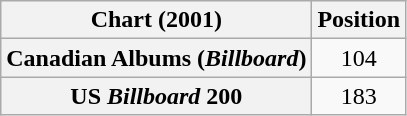<table class="wikitable sortable plainrowheaders" style="text-align:center">
<tr>
<th scope="col">Chart (2001)</th>
<th scope="col">Position</th>
</tr>
<tr>
<th scope="row">Canadian Albums (<em>Billboard</em>)</th>
<td>104</td>
</tr>
<tr>
<th scope="row">US <em>Billboard</em> 200</th>
<td>183</td>
</tr>
</table>
